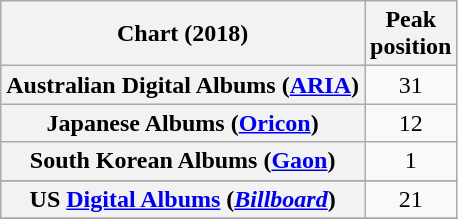<table class="wikitable sortable plainrowheaders" style="text-align:center">
<tr>
<th>Chart (2018)</th>
<th>Peak<br>position</th>
</tr>
<tr>
<th scope="row">Australian Digital Albums (<a href='#'>ARIA</a>)</th>
<td>31</td>
</tr>
<tr>
<th scope="row">Japanese Albums (<a href='#'>Oricon</a>)</th>
<td>12</td>
</tr>
<tr>
<th scope="row">South Korean Albums (<a href='#'>Gaon</a>)</th>
<td>1</td>
</tr>
<tr>
</tr>
<tr>
<th scope="row">US <a href='#'>Digital Albums</a> (<em><a href='#'>Billboard</a></em>)</th>
<td>21</td>
</tr>
<tr>
</tr>
<tr>
</tr>
<tr>
</tr>
<tr>
</tr>
</table>
